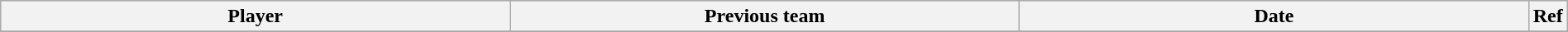<table class="wikitable" style="width:100%;">
<tr style="background:#ddd;">
<th style="width:33%;">Player</th>
<th style="width:33%;">Previous team</th>
<th style="width:33%;">Date</th>
<th>Ref</th>
</tr>
<tr>
</tr>
</table>
